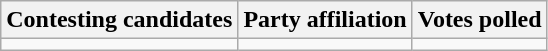<table class="wikitable sortable">
<tr>
<th>Contesting candidates</th>
<th>Party affiliation</th>
<th>Votes polled</th>
</tr>
<tr>
<td></td>
<td></td>
<td></td>
</tr>
</table>
